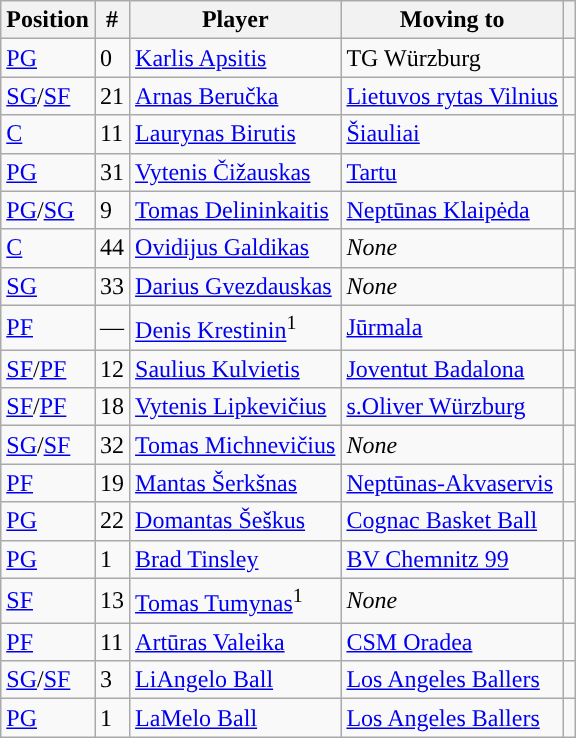<table class="wikitable sortable" style="text-align: left;">
<tr>
<th>Position</th>
<th>#</th>
<th>Player</th>
<th>Moving to</th>
<th></th>
</tr>
<tr>
<td><a href='#'>PG</a></td>
<td>0</td>
<td> <a href='#'>Karlis Apsitis</a></td>
<td> TG Würzburg</td>
<td></td>
</tr>
<tr>
<td><a href='#'>SG</a>/<a href='#'>SF</a></td>
<td>21</td>
<td> <a href='#'>Arnas Beručka</a></td>
<td> <a href='#'>Lietuvos rytas Vilnius</a></td>
<td></td>
</tr>
<tr>
<td><a href='#'>C</a></td>
<td>11</td>
<td> <a href='#'>Laurynas Birutis</a></td>
<td> <a href='#'>Šiauliai</a></td>
<td></td>
</tr>
<tr>
<td><a href='#'>PG</a></td>
<td>31</td>
<td> <a href='#'>Vytenis Čižauskas</a></td>
<td> <a href='#'>Tartu</a></td>
<td></td>
</tr>
<tr>
<td><a href='#'>PG</a>/<a href='#'>SG</a></td>
<td>9</td>
<td> <a href='#'>Tomas Delininkaitis</a></td>
<td> <a href='#'>Neptūnas Klaipėda</a></td>
<td></td>
</tr>
<tr>
<td><a href='#'>C</a></td>
<td>44</td>
<td> <a href='#'>Ovidijus Galdikas</a></td>
<td><em>None</em></td>
<td></td>
</tr>
<tr>
<td><a href='#'>SG</a></td>
<td>33</td>
<td> <a href='#'>Darius Gvezdauskas</a></td>
<td><em>None</em></td>
<td></td>
</tr>
<tr>
<td><a href='#'>PF</a></td>
<td>—</td>
<td> <a href='#'>Denis Krestinin</a><sup>1</sup></td>
<td> <a href='#'>Jūrmala</a></td>
<td></td>
</tr>
<tr>
<td><a href='#'>SF</a>/<a href='#'>PF</a></td>
<td>12</td>
<td> <a href='#'>Saulius Kulvietis</a></td>
<td> <a href='#'>Joventut Badalona</a></td>
<td></td>
</tr>
<tr>
<td><a href='#'>SF</a>/<a href='#'>PF</a></td>
<td>18</td>
<td> <a href='#'>Vytenis Lipkevičius</a></td>
<td> <a href='#'>s.Oliver Würzburg</a></td>
<td></td>
</tr>
<tr>
<td><a href='#'>SG</a>/<a href='#'>SF</a></td>
<td>32</td>
<td> <a href='#'>Tomas Michnevičius</a></td>
<td><em>None</em></td>
<td></td>
</tr>
<tr>
<td><a href='#'>PF</a></td>
<td>19</td>
<td> <a href='#'>Mantas Šerkšnas</a></td>
<td> <a href='#'>Neptūnas-Akvaservis</a></td>
<td></td>
</tr>
<tr>
<td><a href='#'>PG</a></td>
<td>22</td>
<td> <a href='#'>Domantas Šeškus</a></td>
<td> <a href='#'>Cognac Basket Ball</a></td>
<td></td>
</tr>
<tr>
<td><a href='#'>PG</a></td>
<td>1</td>
<td> <a href='#'>Brad Tinsley</a></td>
<td> <a href='#'>BV Chemnitz 99</a></td>
<td></td>
</tr>
<tr>
<td><a href='#'>SF</a></td>
<td>13</td>
<td> <a href='#'>Tomas Tumynas</a><sup>1</sup></td>
<td><em>None</em></td>
<td></td>
</tr>
<tr>
<td><a href='#'>PF</a></td>
<td>11</td>
<td> <a href='#'>Artūras Valeika</a></td>
<td> <a href='#'>CSM Oradea</a></td>
<td></td>
</tr>
<tr>
<td><a href='#'>SG</a>/<a href='#'>SF</a></td>
<td>3</td>
<td> <a href='#'>LiAngelo Ball</a></td>
<td> <a href='#'>Los Angeles Ballers</a></td>
<td></td>
</tr>
<tr>
<td><a href='#'>PG</a></td>
<td>1</td>
<td> <a href='#'>LaMelo Ball</a></td>
<td> <a href='#'>Los Angeles Ballers</a></td>
<td></td>
</tr>
</table>
